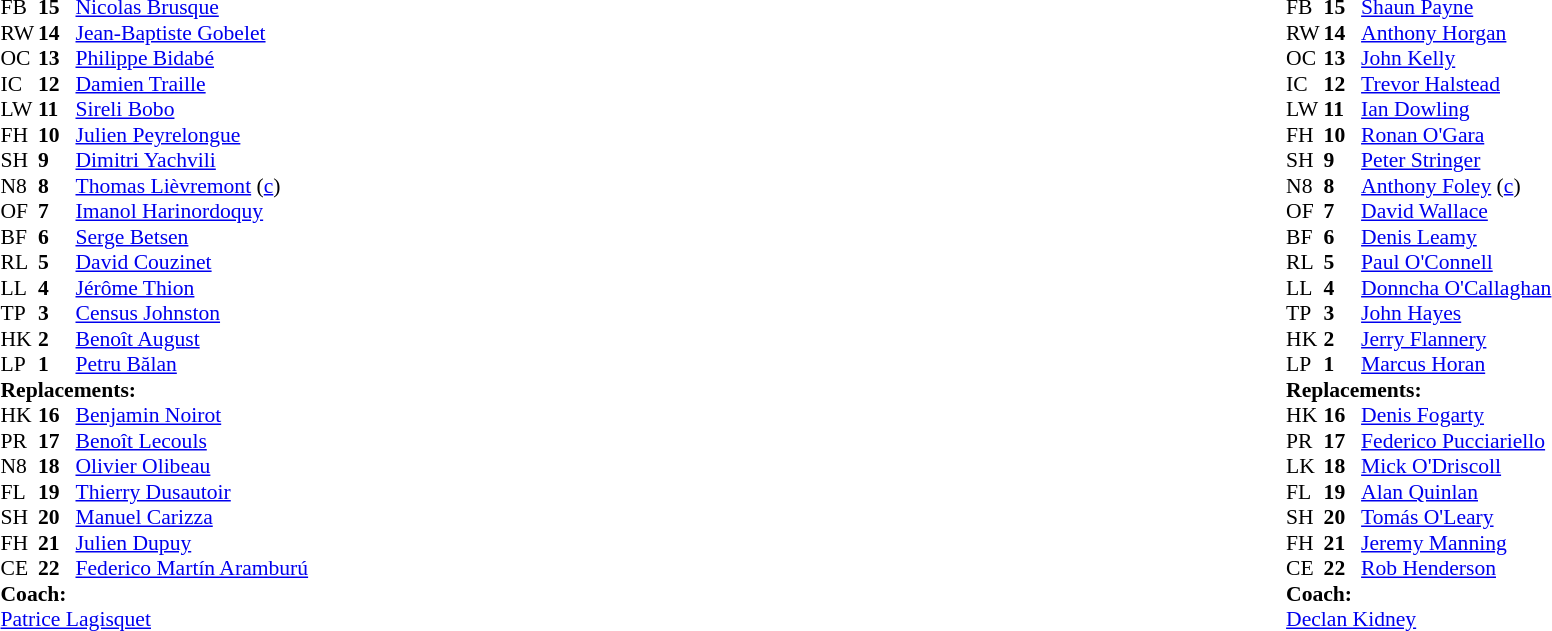<table width="100%">
<tr>
<td valign="top" width="50%"><br><table style="font-size:90%" cellspacing="0" cellpadding="0">
<tr>
<th width="25"></th>
<th width="25"></th>
</tr>
<tr>
<td>FB</td>
<td><strong>15</strong></td>
<td> <a href='#'>Nicolas Brusque</a></td>
</tr>
<tr>
<td>RW</td>
<td><strong>14</strong></td>
<td> <a href='#'>Jean-Baptiste Gobelet</a></td>
</tr>
<tr>
<td>OC</td>
<td><strong>13</strong></td>
<td> <a href='#'>Philippe Bidabé</a></td>
</tr>
<tr>
<td>IC</td>
<td><strong>12</strong></td>
<td> <a href='#'>Damien Traille</a></td>
<td></td>
<td></td>
</tr>
<tr>
<td>LW</td>
<td><strong>11</strong></td>
<td> <a href='#'>Sireli Bobo</a></td>
</tr>
<tr>
<td>FH</td>
<td><strong>10</strong></td>
<td> <a href='#'>Julien Peyrelongue</a></td>
</tr>
<tr>
<td>SH</td>
<td><strong>9</strong></td>
<td> <a href='#'>Dimitri Yachvili</a></td>
</tr>
<tr>
<td>N8</td>
<td><strong>8</strong></td>
<td> <a href='#'>Thomas Lièvremont</a> (<a href='#'>c</a>)</td>
<td></td>
<td></td>
</tr>
<tr>
<td>OF</td>
<td><strong>7</strong></td>
<td> <a href='#'>Imanol Harinordoquy</a></td>
</tr>
<tr>
<td>BF</td>
<td><strong>6</strong></td>
<td> <a href='#'>Serge Betsen</a></td>
</tr>
<tr>
<td>RL</td>
<td><strong>5</strong></td>
<td> <a href='#'>David Couzinet</a></td>
<td></td>
<td></td>
</tr>
<tr>
<td>LL</td>
<td><strong>4</strong></td>
<td> <a href='#'>Jérôme Thion</a></td>
</tr>
<tr>
<td>TP</td>
<td><strong>3</strong></td>
<td> <a href='#'>Census Johnston</a></td>
<td></td>
<td> </td>
</tr>
<tr>
<td>HK</td>
<td><strong>2</strong></td>
<td> <a href='#'>Benoît August</a></td>
<td></td>
<td></td>
</tr>
<tr>
<td>LP</td>
<td><strong>1</strong></td>
<td> <a href='#'>Petru Bălan</a></td>
<td></td>
<td></td>
<td></td>
</tr>
<tr>
<td colspan="3"><strong>Replacements:</strong></td>
</tr>
<tr>
<td>HK</td>
<td><strong>16</strong></td>
<td> <a href='#'>Benjamin Noirot</a></td>
<td></td>
<td></td>
</tr>
<tr>
<td>PR</td>
<td><strong>17</strong></td>
<td> <a href='#'>Benoît Lecouls</a></td>
<td></td>
<td></td>
</tr>
<tr>
<td>N8</td>
<td><strong>18</strong></td>
<td> <a href='#'>Olivier Olibeau</a></td>
<td></td>
<td></td>
</tr>
<tr>
<td>FL</td>
<td><strong>19</strong></td>
<td> <a href='#'>Thierry Dusautoir</a></td>
<td></td>
<td></td>
</tr>
<tr>
<td>SH</td>
<td><strong>20</strong></td>
<td> <a href='#'>Manuel Carizza</a></td>
</tr>
<tr>
<td>FH</td>
<td><strong>21</strong></td>
<td> <a href='#'>Julien Dupuy</a></td>
</tr>
<tr>
<td>CE</td>
<td><strong>22</strong></td>
<td> <a href='#'>Federico Martín Aramburú</a></td>
<td></td>
<td></td>
</tr>
<tr>
<td colspan="3"><strong>Coach:</strong></td>
</tr>
<tr>
<td colspan="3"> <a href='#'>Patrice Lagisquet</a></td>
</tr>
</table>
</td>
<td valign="top"></td>
<td valign="top" width="50%"><br><table style="font-size:90%" cellspacing="0" cellpadding="0" align="center">
<tr>
<th width="25"></th>
<th width="25"></th>
</tr>
<tr>
<td>FB</td>
<td><strong>15</strong></td>
<td> <a href='#'>Shaun Payne</a></td>
</tr>
<tr>
<td>RW</td>
<td><strong>14</strong></td>
<td> <a href='#'>Anthony Horgan</a></td>
</tr>
<tr>
<td>OC</td>
<td><strong>13</strong></td>
<td> <a href='#'>John Kelly</a></td>
</tr>
<tr>
<td>IC</td>
<td><strong>12</strong></td>
<td> <a href='#'>Trevor Halstead</a></td>
</tr>
<tr>
<td>LW</td>
<td><strong>11</strong></td>
<td> <a href='#'>Ian Dowling</a></td>
</tr>
<tr>
<td>FH</td>
<td><strong>10</strong></td>
<td> <a href='#'>Ronan O'Gara</a></td>
</tr>
<tr>
<td>SH</td>
<td><strong>9</strong></td>
<td> <a href='#'>Peter Stringer</a></td>
</tr>
<tr>
<td>N8</td>
<td><strong>8</strong></td>
<td> <a href='#'>Anthony Foley</a> (<a href='#'>c</a>)</td>
<td></td>
<td></td>
</tr>
<tr>
<td>OF</td>
<td><strong>7</strong></td>
<td> <a href='#'>David Wallace</a></td>
</tr>
<tr>
<td>BF</td>
<td><strong>6</strong></td>
<td> <a href='#'>Denis Leamy</a></td>
</tr>
<tr>
<td>RL</td>
<td><strong>5</strong></td>
<td> <a href='#'>Paul O'Connell</a></td>
<td></td>
<td></td>
</tr>
<tr>
<td>LL</td>
<td><strong>4</strong></td>
<td> <a href='#'>Donncha O'Callaghan</a></td>
</tr>
<tr>
<td>TP</td>
<td><strong>3</strong></td>
<td> <a href='#'>John Hayes</a></td>
</tr>
<tr>
<td>HK</td>
<td><strong>2</strong></td>
<td> <a href='#'>Jerry Flannery</a></td>
</tr>
<tr>
<td>LP</td>
<td><strong>1</strong></td>
<td> <a href='#'>Marcus Horan</a></td>
<td></td>
<td></td>
</tr>
<tr>
<td colspan=3><strong>Replacements:</strong></td>
</tr>
<tr>
<td>HK</td>
<td><strong>16</strong></td>
<td> <a href='#'>Denis Fogarty</a></td>
</tr>
<tr>
<td>PR</td>
<td><strong>17</strong></td>
<td> <a href='#'>Federico Pucciariello</a></td>
<td></td>
<td></td>
</tr>
<tr>
<td>LK</td>
<td><strong>18</strong></td>
<td> <a href='#'>Mick O'Driscoll</a></td>
<td></td>
<td></td>
</tr>
<tr>
<td>FL</td>
<td><strong>19</strong></td>
<td> <a href='#'>Alan Quinlan</a></td>
<td></td>
<td></td>
</tr>
<tr>
<td>SH</td>
<td><strong>20</strong></td>
<td> <a href='#'>Tomás O'Leary</a></td>
</tr>
<tr>
<td>FH</td>
<td><strong>21</strong></td>
<td> <a href='#'>Jeremy Manning</a></td>
</tr>
<tr>
<td>CE</td>
<td><strong>22</strong></td>
<td> <a href='#'>Rob Henderson</a></td>
</tr>
<tr>
<td colspan=3><strong>Coach:</strong></td>
</tr>
<tr>
<td colspan=4> <a href='#'>Declan Kidney</a></td>
</tr>
</table>
</td>
</tr>
</table>
